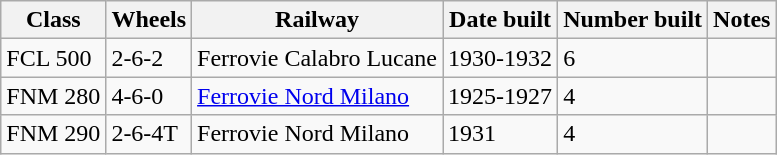<table class="wikitable">
<tr>
<th>Class</th>
<th>Wheels</th>
<th>Railway</th>
<th>Date built</th>
<th>Number built</th>
<th>Notes</th>
</tr>
<tr>
<td>FCL 500</td>
<td>2-6-2</td>
<td>Ferrovie Calabro Lucane</td>
<td>1930-1932</td>
<td>6</td>
<td> </td>
</tr>
<tr>
<td>FNM 280</td>
<td>4-6-0</td>
<td><a href='#'>Ferrovie Nord Milano</a></td>
<td>1925-1927</td>
<td>4</td>
<td></td>
</tr>
<tr>
<td>FNM 290</td>
<td>2-6-4T</td>
<td>Ferrovie Nord Milano</td>
<td>1931</td>
<td>4</td>
<td></td>
</tr>
</table>
